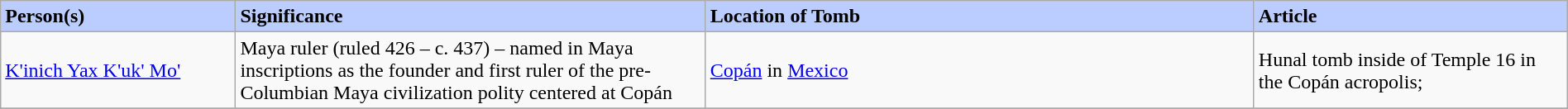<table class="wikitable" width="100%" border="1" cellspacing="0" cellpadding="2">
<tr>
<td width="15%" bgcolor="#bbccff"><strong>Person(s)</strong></td>
<td width="30%" bgcolor="#bbccff"><strong>Significance</strong></td>
<td width="35%" bgcolor="#bbccff"><strong>Location of Tomb</strong></td>
<td width="20%" bgcolor="#bbccff"><strong>Article</strong></td>
</tr>
<tr>
<td><a href='#'>K'inich Yax K'uk' Mo'</a></td>
<td>Maya ruler (ruled 426 – c. 437) – named in Maya inscriptions as the founder and first ruler of the pre-Columbian Maya civilization polity centered at Copán</td>
<td><a href='#'>Copán</a> in <a href='#'>Mexico</a></td>
<td>Hunal tomb inside of Temple 16 in the Copán acropolis;</td>
</tr>
<tr>
</tr>
</table>
